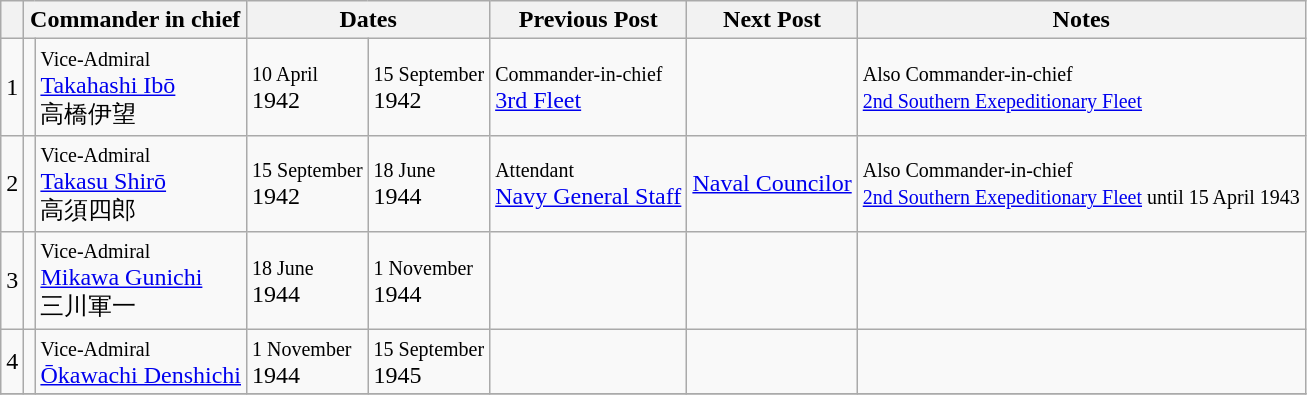<table class=wikitable>
<tr>
<th></th>
<th colspan="2">Commander in chief</th>
<th colspan="2">Dates</th>
<th>Previous Post</th>
<th>Next Post</th>
<th>Notes</th>
</tr>
<tr>
<td>1</td>
<td></td>
<td><small>Vice-Admiral</small><br><a href='#'>Takahashi Ibō</a><br>高橋伊望</td>
<td><small>10 April</small><br>1942</td>
<td><small>15 September</small><br>1942</td>
<td><small>Commander-in-chief</small><br><a href='#'>3rd Fleet</a></td>
<td></td>
<td><small>Also Commander-in-chief<br><a href='#'>2nd Southern Exepeditionary Fleet</a></small></td>
</tr>
<tr>
<td>2</td>
<td></td>
<td><small>Vice-Admiral</small><br><a href='#'>Takasu Shirō</a><br>高須四郎</td>
<td><small>15 September</small><br>1942</td>
<td><small>18 June</small><br>1944</td>
<td><small>Attendant</small><br><a href='#'>Navy General Staff</a></td>
<td><a href='#'>Naval Councilor</a></td>
<td><small>Also Commander-in-chief<br><a href='#'>2nd Southern Exepeditionary Fleet</a> until 15 April 1943</small></td>
</tr>
<tr>
<td>3</td>
<td></td>
<td><small>Vice-Admiral</small><br><a href='#'>Mikawa Gunichi</a><br>三川軍一</td>
<td><small>18 June</small><br>1944</td>
<td><small>1 November</small><br>1944</td>
<td></td>
<td></td>
<td></td>
</tr>
<tr>
<td>4</td>
<td></td>
<td><small>Vice-Admiral</small><br><a href='#'>Ōkawachi Denshichi</a></td>
<td><small>1 November</small><br>1944</td>
<td><small>15 September</small><br>1945</td>
<td></td>
<td></td>
<td></td>
</tr>
<tr>
</tr>
</table>
